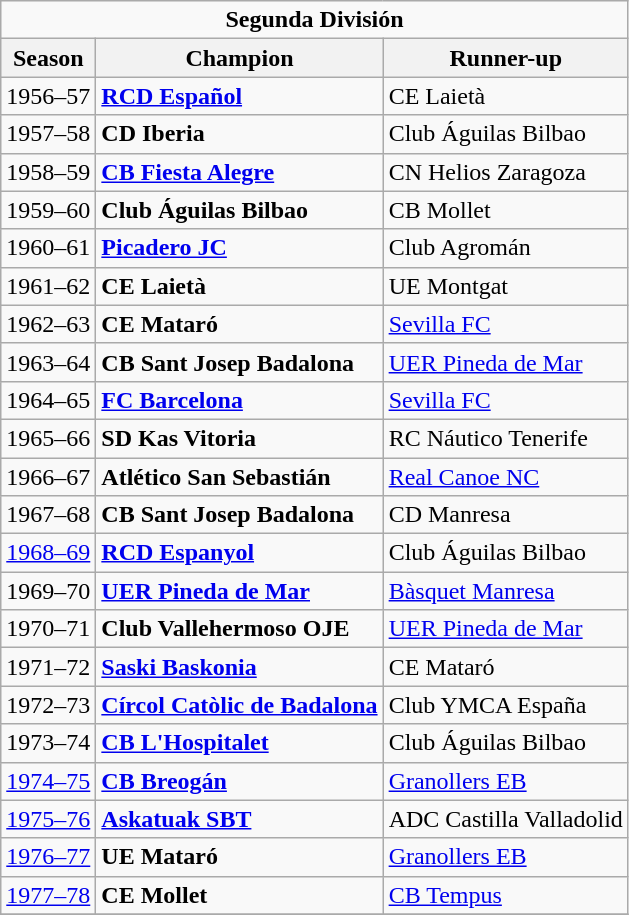<table class="wikitable">
<tr>
<td colspan=3 align="center"><strong>Segunda División</strong></td>
</tr>
<tr>
<th>Season</th>
<th>Champion</th>
<th>Runner-up</th>
</tr>
<tr>
<td>1956–57</td>
<td><strong><a href='#'>RCD Español</a></strong></td>
<td>CE Laietà</td>
</tr>
<tr>
<td>1957–58</td>
<td><strong>CD Iberia</strong></td>
<td>Club Águilas Bilbao</td>
</tr>
<tr>
<td>1958–59</td>
<td><strong><a href='#'>CB Fiesta Alegre</a></strong></td>
<td>CN Helios Zaragoza</td>
</tr>
<tr>
<td>1959–60</td>
<td><strong>Club Águilas Bilbao</strong></td>
<td>CB Mollet</td>
</tr>
<tr>
<td>1960–61</td>
<td><strong><a href='#'>Picadero JC</a></strong></td>
<td>Club Agromán</td>
</tr>
<tr>
<td>1961–62</td>
<td><strong>CE Laietà</strong></td>
<td>UE Montgat</td>
</tr>
<tr>
<td>1962–63</td>
<td><strong>CE Mataró</strong></td>
<td><a href='#'>Sevilla FC</a></td>
</tr>
<tr>
<td>1963–64</td>
<td><strong>CB Sant Josep Badalona</strong></td>
<td><a href='#'>UER Pineda de Mar</a></td>
</tr>
<tr>
<td>1964–65</td>
<td><strong><a href='#'>FC Barcelona</a></strong></td>
<td><a href='#'>Sevilla FC</a></td>
</tr>
<tr>
<td>1965–66</td>
<td><strong>SD Kas Vitoria</strong></td>
<td>RC Náutico Tenerife</td>
</tr>
<tr>
<td>1966–67</td>
<td><strong>Atlético San Sebastián</strong></td>
<td><a href='#'>Real Canoe NC</a></td>
</tr>
<tr>
<td>1967–68</td>
<td><strong>CB Sant Josep Badalona</strong></td>
<td>CD Manresa</td>
</tr>
<tr>
<td><a href='#'>1968–69</a></td>
<td><strong><a href='#'>RCD Espanyol</a></strong></td>
<td>Club Águilas Bilbao</td>
</tr>
<tr>
<td>1969–70</td>
<td><strong><a href='#'>UER Pineda de Mar</a></strong></td>
<td><a href='#'>Bàsquet Manresa</a></td>
</tr>
<tr>
<td>1970–71</td>
<td><strong>Club Vallehermoso OJE</strong></td>
<td><a href='#'>UER Pineda de Mar</a></td>
</tr>
<tr>
<td>1971–72</td>
<td><strong><a href='#'>Saski Baskonia</a></strong></td>
<td>CE Mataró</td>
</tr>
<tr>
<td>1972–73</td>
<td><strong><a href='#'>Círcol Catòlic de Badalona</a></strong></td>
<td>Club YMCA España</td>
</tr>
<tr>
<td>1973–74</td>
<td><strong><a href='#'>CB L'Hospitalet</a></strong></td>
<td>Club Águilas Bilbao</td>
</tr>
<tr>
<td><a href='#'>1974–75</a></td>
<td><strong><a href='#'>CB Breogán</a></strong></td>
<td><a href='#'>Granollers EB</a></td>
</tr>
<tr>
<td><a href='#'>1975–76</a></td>
<td><strong><a href='#'>Askatuak SBT</a></strong></td>
<td>ADC Castilla Valladolid</td>
</tr>
<tr>
<td><a href='#'>1976–77</a></td>
<td><strong>UE Mataró</strong></td>
<td><a href='#'>Granollers EB</a></td>
</tr>
<tr>
<td><a href='#'>1977–78</a></td>
<td><strong>CE Mollet</strong></td>
<td><a href='#'>CB Tempus</a></td>
</tr>
<tr>
</tr>
</table>
